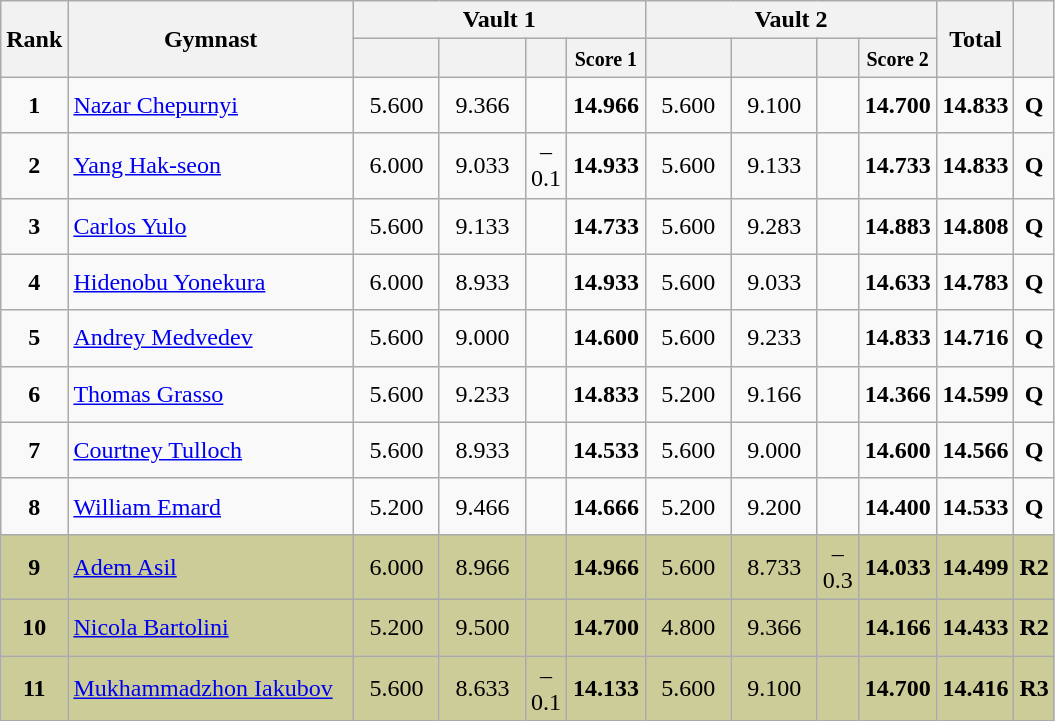<table class="wikitable sortable" style="text-align:center;">
<tr>
<th rowspan="2" style="width:15px;">Rank</th>
<th rowspan="2" style="width:183px;">Gymnast</th>
<th colspan="4">Vault 1</th>
<th colspan="4">Vault 2</th>
<th rowspan="2" style="width:40px;">Total</th>
<th rowspan="2" style="width:19px;"><small></small></th>
</tr>
<tr>
<th style="width:50px;"><small></small></th>
<th style="width:50px;"><small></small></th>
<th style="width:19px;"><small></small></th>
<th style="width:45px;"><small>Score 1</small></th>
<th style="width:50px;"><small></small></th>
<th style="width:50px;"><small></small></th>
<th style="width:19px;"><small></small></th>
<th style="width:45px;"><small>Score 2</small></th>
</tr>
<tr>
<td scope="row" style="text-align:center"><strong>1</strong></td>
<td style="height:30px; text-align:left;"> <a href='#'>Nazar Chepurnyi</a></td>
<td>5.600</td>
<td>9.366</td>
<td></td>
<td><strong>14.966</strong></td>
<td>5.600</td>
<td>9.100</td>
<td></td>
<td><strong>14.700</strong></td>
<td><strong>14.833</strong></td>
<td><strong>Q</strong></td>
</tr>
<tr>
<td scope="row" style="text-align:center"><strong>2</strong></td>
<td style="height:30px; text-align:left;"> <a href='#'>Yang Hak-seon</a></td>
<td>6.000</td>
<td>9.033</td>
<td>–0.1</td>
<td><strong>14.933</strong></td>
<td>5.600</td>
<td>9.133</td>
<td></td>
<td><strong>14.733</strong></td>
<td><strong>14.833</strong></td>
<td><strong>Q</strong></td>
</tr>
<tr>
<td scope="row" style="text-align:center"><strong>3</strong></td>
<td style="height:30px; text-align:left;"> <a href='#'>Carlos Yulo</a></td>
<td>5.600</td>
<td>9.133</td>
<td></td>
<td><strong>14.733</strong></td>
<td>5.600</td>
<td>9.283</td>
<td></td>
<td><strong>14.883</strong></td>
<td><strong>14.808</strong></td>
<td><strong>Q</strong></td>
</tr>
<tr>
<td scope="row" style="text-align:center"><strong>4</strong></td>
<td style="height:30px; text-align:left;"> <a href='#'>Hidenobu Yonekura</a></td>
<td>6.000</td>
<td>8.933</td>
<td></td>
<td><strong>14.933</strong></td>
<td>5.600</td>
<td>9.033</td>
<td></td>
<td><strong>14.633</strong></td>
<td><strong>14.783</strong></td>
<td><strong>Q</strong></td>
</tr>
<tr>
<td scope="row" style="text-align:center"><strong>5</strong></td>
<td style="height:30px; text-align:left;"> <a href='#'>Andrey Medvedev</a></td>
<td>5.600</td>
<td>9.000</td>
<td></td>
<td><strong>14.600</strong></td>
<td>5.600</td>
<td>9.233</td>
<td></td>
<td><strong>14.833</strong></td>
<td><strong>14.716</strong></td>
<td><strong>Q</strong></td>
</tr>
<tr>
<td scope="row" style="text-align:center"><strong>6</strong></td>
<td style="height:30px; text-align:left;"> <a href='#'>Thomas Grasso</a></td>
<td>5.600</td>
<td>9.233</td>
<td></td>
<td><strong>14.833</strong></td>
<td>5.200</td>
<td>9.166</td>
<td></td>
<td><strong>14.366</strong></td>
<td><strong>14.599</strong></td>
<td><strong>Q</strong></td>
</tr>
<tr>
<td scope="row" style="text-align:center"><strong>7</strong></td>
<td style="height:30px; text-align:left;"> <a href='#'>Courtney Tulloch</a></td>
<td>5.600</td>
<td>8.933</td>
<td></td>
<td><strong>14.533</strong></td>
<td>5.600</td>
<td>9.000</td>
<td></td>
<td><strong>14.600</strong></td>
<td><strong>14.566</strong></td>
<td><strong>Q</strong></td>
</tr>
<tr>
<td scope="row" style="text-align:center"><strong>8</strong></td>
<td style="height:30px; text-align:left;"> <a href='#'>William Emard</a></td>
<td>5.200</td>
<td>9.466</td>
<td></td>
<td><strong>14.666</strong></td>
<td>5.200</td>
<td>9.200</td>
<td></td>
<td><strong>14.400</strong></td>
<td><strong>14.533</strong></td>
<td><strong>Q</strong></td>
</tr>
<tr style="background:#cccc99;">
<td scope="row" style="text-align:center"><strong>9</strong></td>
<td style="height:30px; text-align:left;"> <a href='#'>Adem Asil</a></td>
<td>6.000</td>
<td>8.966</td>
<td></td>
<td><strong>14.966</strong></td>
<td>5.600</td>
<td>8.733</td>
<td>–0.3</td>
<td><strong>14.033</strong></td>
<td><strong>14.499</strong></td>
<td><strong>R2</strong></td>
</tr>
<tr style="background:#cccc99;">
<td scope="row" style="text-align:center"><strong>10</strong></td>
<td style="height:30px; text-align:left;"> <a href='#'>Nicola Bartolini</a></td>
<td>5.200</td>
<td>9.500</td>
<td></td>
<td><strong>14.700</strong></td>
<td>4.800</td>
<td>9.366</td>
<td></td>
<td><strong>14.166</strong></td>
<td><strong>14.433</strong></td>
<td><strong>R2</strong></td>
</tr>
<tr style="background:#cccc99;">
<td scope="row" style="text-align:center"><strong>11</strong></td>
<td style="height:30px; text-align:left;"> <a href='#'>Mukhammadzhon Iakubov</a></td>
<td>5.600</td>
<td>8.633</td>
<td>–0.1</td>
<td><strong>14.133</strong></td>
<td>5.600</td>
<td>9.100</td>
<td></td>
<td><strong>14.700</strong></td>
<td><strong>14.416</strong></td>
<td><strong>R3</strong></td>
</tr>
</table>
